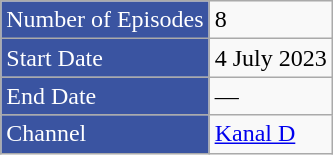<table class="wikitable">
<tr>
<td style="background-color:#3A54A1; color:white;">Number of Episodes</td>
<td>8 </td>
</tr>
<tr>
<td style="background-color:#3A54A1; color:white;">Start Date</td>
<td>4 July 2023</td>
</tr>
<tr>
<td style="background-color:#3A54A1; color:white;">End Date</td>
<td>—</td>
</tr>
<tr>
<td style="background-color:#3A54A1; color:white;">Channel</td>
<td><a href='#'>Kanal D</a></td>
</tr>
</table>
